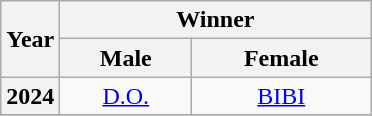<table class="wikitable plainrowheaders" style="text-align:center">
<tr>
<th scope="col" rowspan="2">Year</th>
<th scope="col" width="200" colspan="2">Winner</th>
</tr>
<tr>
<th>Male</th>
<th>Female</th>
</tr>
<tr>
<th scope="row">2024</th>
<td><a href='#'>D.O.</a></td>
<td><a href='#'>BIBI</a></td>
</tr>
<tr>
</tr>
</table>
